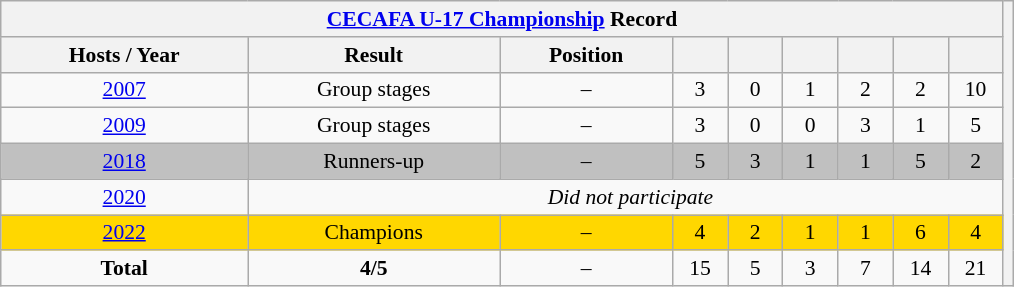<table class="wikitable" style="text-align: center;font-size:90%;">
<tr>
<th colspan=9><a href='#'>CECAFA U-17 Championship</a> Record</th>
<th width=1% rowspan=50></th>
</tr>
<tr>
<th>Hosts / Year</th>
<th>Result</th>
<th>Position</th>
<th width=30></th>
<th width=30></th>
<th width=30></th>
<th width=30></th>
<th width=30></th>
<th width=30></th>
</tr>
<tr>
<td> <a href='#'>2007</a></td>
<td>Group stages</td>
<td>–</td>
<td>3</td>
<td>0</td>
<td>1</td>
<td>2</td>
<td>2</td>
<td>10</td>
</tr>
<tr>
<td> <a href='#'>2009</a></td>
<td>Group stages</td>
<td>–</td>
<td>3</td>
<td>0</td>
<td>0</td>
<td>3</td>
<td>1</td>
<td>5</td>
</tr>
<tr style="background:silver;">
<td> <a href='#'>2018</a></td>
<td>Runners-up</td>
<td>–</td>
<td>5</td>
<td>3</td>
<td>1</td>
<td>1</td>
<td>5</td>
<td>2</td>
</tr>
<tr>
<td> <a href='#'>2020</a></td>
<td colspan=13><em>Did not participate</em></td>
</tr>
<tr style="background:gold;">
<td> <a href='#'>2022</a></td>
<td>Champions</td>
<td>–</td>
<td>4</td>
<td>2</td>
<td>1</td>
<td>1</td>
<td>6</td>
<td>4</td>
</tr>
<tr>
<td><strong>Total</strong></td>
<td><strong>4/5</strong></td>
<td>–</td>
<td>15</td>
<td>5</td>
<td>3</td>
<td>7</td>
<td>14</td>
<td>21</td>
</tr>
</table>
